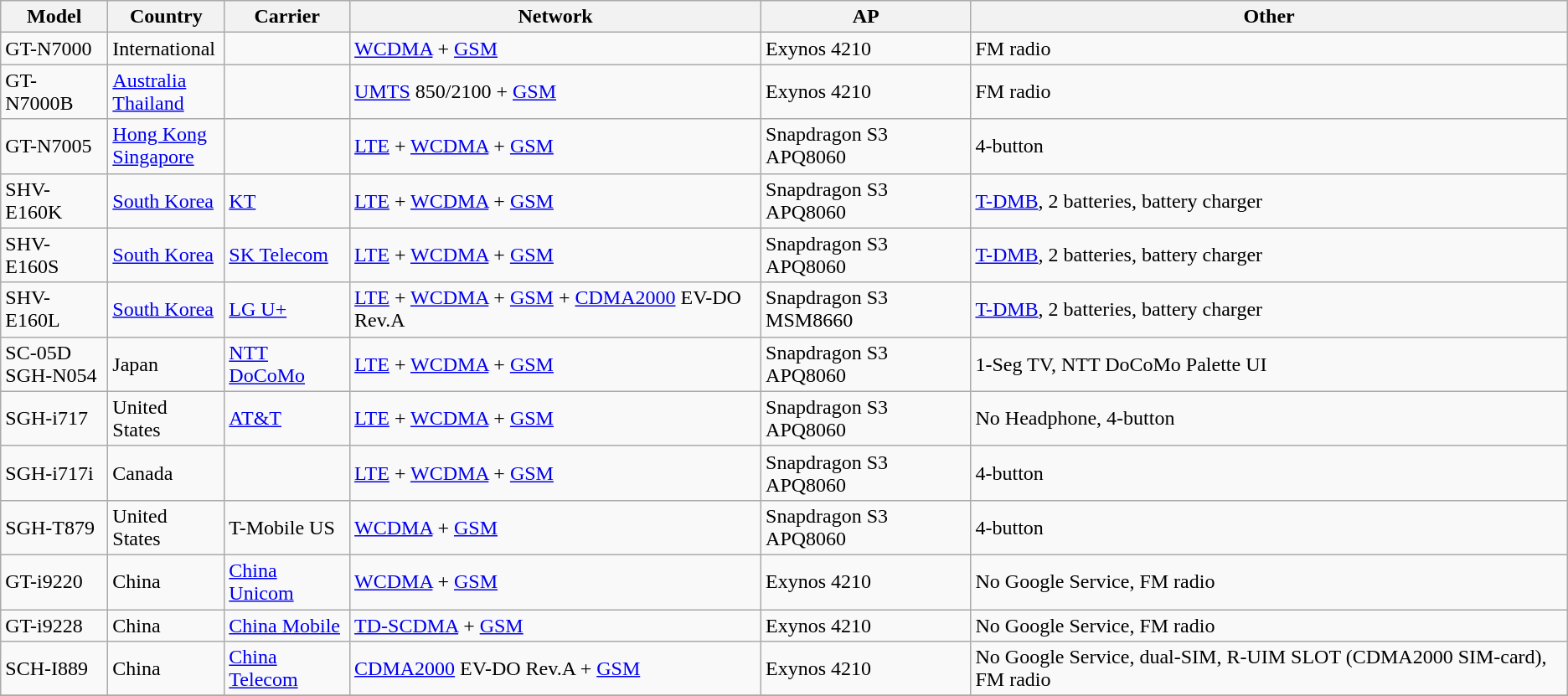<table class="wikitable">
<tr>
<th>Model</th>
<th>Country</th>
<th>Carrier</th>
<th>Network</th>
<th>AP</th>
<th>Other</th>
</tr>
<tr>
<td>GT-N7000</td>
<td>International</td>
<td></td>
<td><a href='#'>WCDMA</a> + <a href='#'>GSM</a></td>
<td>Exynos 4210</td>
<td>FM radio</td>
</tr>
<tr>
<td>GT-N7000B</td>
<td><a href='#'>Australia</a><br><a href='#'>Thailand</a></td>
<td></td>
<td><a href='#'>UMTS</a> 850/2100 + <a href='#'>GSM</a></td>
<td>Exynos 4210</td>
<td>FM radio</td>
</tr>
<tr>
<td>GT-N7005</td>
<td><a href='#'>Hong Kong</a><br><a href='#'>Singapore</a></td>
<td></td>
<td><a href='#'>LTE</a> + <a href='#'>WCDMA</a> + <a href='#'>GSM</a></td>
<td>Snapdragon S3 APQ8060</td>
<td>4-button</td>
</tr>
<tr>
<td>SHV-E160K</td>
<td><a href='#'>South Korea</a></td>
<td><a href='#'>KT</a></td>
<td><a href='#'>LTE</a> + <a href='#'>WCDMA</a> + <a href='#'>GSM</a></td>
<td>Snapdragon S3 APQ8060</td>
<td><a href='#'>T-DMB</a>, 2 batteries, battery charger</td>
</tr>
<tr>
<td>SHV-E160S</td>
<td><a href='#'>South Korea</a></td>
<td><a href='#'>SK Telecom</a></td>
<td><a href='#'>LTE</a> + <a href='#'>WCDMA</a> + <a href='#'>GSM</a></td>
<td>Snapdragon S3 APQ8060</td>
<td><a href='#'>T-DMB</a>, 2 batteries, battery charger</td>
</tr>
<tr>
<td>SHV-E160L</td>
<td><a href='#'>South Korea</a></td>
<td><a href='#'>LG U+</a></td>
<td><a href='#'>LTE</a> + <a href='#'>WCDMA</a> + <a href='#'>GSM</a> + <a href='#'>CDMA2000</a> EV-DO Rev.A</td>
<td>Snapdragon S3 MSM8660</td>
<td><a href='#'>T-DMB</a>, 2 batteries, battery charger</td>
</tr>
<tr>
<td>SC-05D<br>SGH-N054</td>
<td>Japan</td>
<td><a href='#'>NTT DoCoMo</a></td>
<td><a href='#'>LTE</a> + <a href='#'>WCDMA</a> + <a href='#'>GSM</a></td>
<td>Snapdragon S3 APQ8060</td>
<td>1-Seg TV, NTT DoCoMo Palette UI</td>
</tr>
<tr>
<td>SGH-i717</td>
<td>United States</td>
<td><a href='#'>AT&T</a></td>
<td><a href='#'>LTE</a> + <a href='#'>WCDMA</a> + <a href='#'>GSM</a></td>
<td>Snapdragon S3 APQ8060</td>
<td>No Headphone, 4-button</td>
</tr>
<tr>
<td>SGH-i717i</td>
<td>Canada</td>
<td></td>
<td><a href='#'>LTE</a> + <a href='#'>WCDMA</a> + <a href='#'>GSM</a></td>
<td>Snapdragon S3 APQ8060</td>
<td>4-button</td>
</tr>
<tr>
<td>SGH-T879</td>
<td>United States</td>
<td>T-Mobile US</td>
<td><a href='#'>WCDMA</a> + <a href='#'>GSM</a></td>
<td>Snapdragon S3 APQ8060</td>
<td>4-button</td>
</tr>
<tr>
<td>GT-i9220</td>
<td>China</td>
<td><a href='#'>China Unicom</a></td>
<td><a href='#'>WCDMA</a> + <a href='#'>GSM</a></td>
<td>Exynos 4210</td>
<td>No Google Service, FM radio</td>
</tr>
<tr>
<td>GT-i9228</td>
<td>China</td>
<td><a href='#'>China Mobile</a></td>
<td><a href='#'>TD-SCDMA</a> + <a href='#'>GSM</a></td>
<td>Exynos 4210</td>
<td>No Google Service, FM radio</td>
</tr>
<tr>
<td>SCH-I889</td>
<td>China</td>
<td><a href='#'>China Telecom</a></td>
<td><a href='#'>CDMA2000</a> EV-DO Rev.A + <a href='#'>GSM</a></td>
<td>Exynos 4210</td>
<td>No Google Service, dual-SIM, R-UIM SLOT (CDMA2000 SIM-card), FM radio</td>
</tr>
<tr>
</tr>
</table>
